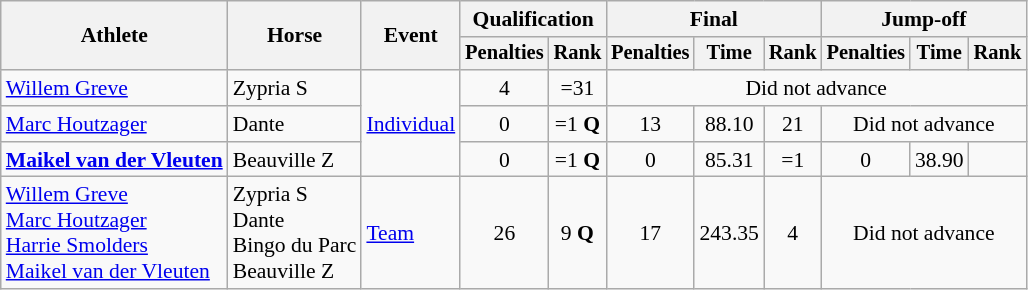<table class="wikitable" style="font-size:90%">
<tr>
<th rowspan="2">Athlete</th>
<th rowspan="2">Horse</th>
<th rowspan="2">Event</th>
<th colspan="2">Qualification</th>
<th colspan="3">Final</th>
<th colspan="3">Jump-off</th>
</tr>
<tr style="font-size:95%">
<th>Penalties</th>
<th>Rank</th>
<th>Penalties</th>
<th>Time</th>
<th>Rank</th>
<th>Penalties</th>
<th>Time</th>
<th>Rank</th>
</tr>
<tr align=center>
<td align=left><a href='#'>Willem Greve</a></td>
<td align=left>Zypria S</td>
<td align=left rowspan=3><a href='#'>Individual</a></td>
<td>4</td>
<td>=31</td>
<td colspan=6>Did not advance</td>
</tr>
<tr align=center>
<td align=left><a href='#'>Marc Houtzager</a></td>
<td align=left>Dante</td>
<td>0</td>
<td>=1 <strong>Q</strong></td>
<td>13</td>
<td>88.10</td>
<td>21</td>
<td colspan=3>Did not advance</td>
</tr>
<tr align=center>
<td align=left><strong><a href='#'>Maikel van der Vleuten</a></strong></td>
<td align=left>Beauville Z</td>
<td>0</td>
<td>=1 <strong>Q</strong></td>
<td>0</td>
<td>85.31</td>
<td>=1</td>
<td>0</td>
<td>38.90</td>
<td></td>
</tr>
<tr align=center>
<td align=left><a href='#'>Willem Greve</a><br><a href='#'>Marc Houtzager</a><br><a href='#'>Harrie Smolders</a><br><a href='#'>Maikel van der Vleuten</a></td>
<td align=left>Zypria S<br>Dante<br>Bingo du Parc<br>Beauville Z</td>
<td align=left><a href='#'>Team</a></td>
<td>26</td>
<td>9 <strong>Q</strong></td>
<td>17</td>
<td>243.35</td>
<td>4</td>
<td colspan=3>Did not advance</td>
</tr>
</table>
